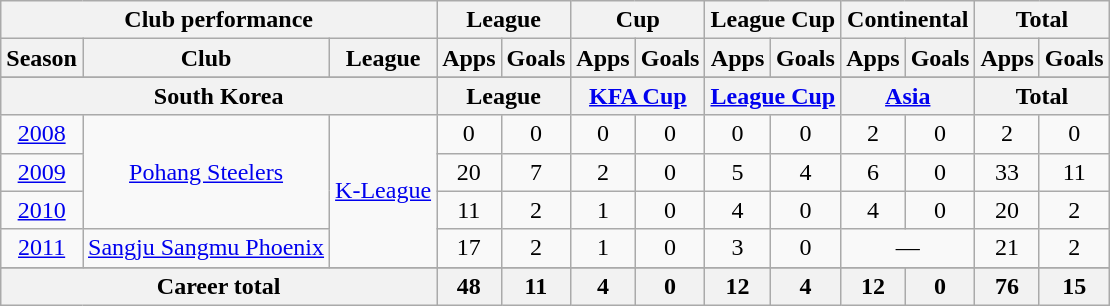<table class="wikitable" style="text-align:center">
<tr>
<th colspan=3>Club performance</th>
<th colspan=2>League</th>
<th colspan=2>Cup</th>
<th colspan=2>League Cup</th>
<th colspan=2>Continental</th>
<th colspan=2>Total</th>
</tr>
<tr>
<th>Season</th>
<th>Club</th>
<th>League</th>
<th>Apps</th>
<th>Goals</th>
<th>Apps</th>
<th>Goals</th>
<th>Apps</th>
<th>Goals</th>
<th>Apps</th>
<th>Goals</th>
<th>Apps</th>
<th>Goals</th>
</tr>
<tr>
</tr>
<tr>
<th colspan=3>South Korea</th>
<th colspan=2>League</th>
<th colspan=2><a href='#'>KFA Cup</a></th>
<th colspan=2><a href='#'>League Cup</a></th>
<th colspan=2><a href='#'>Asia</a></th>
<th colspan=2>Total</th>
</tr>
<tr>
<td><a href='#'>2008</a></td>
<td rowspan=3><a href='#'>Pohang Steelers</a></td>
<td rowspan=4><a href='#'>K-League</a></td>
<td>0</td>
<td>0</td>
<td>0</td>
<td>0</td>
<td>0</td>
<td>0</td>
<td>2</td>
<td>0</td>
<td>2</td>
<td>0</td>
</tr>
<tr>
<td><a href='#'>2009</a></td>
<td>20</td>
<td>7</td>
<td>2</td>
<td>0</td>
<td>5</td>
<td>4</td>
<td>6</td>
<td>0</td>
<td>33</td>
<td>11</td>
</tr>
<tr>
<td><a href='#'>2010</a></td>
<td>11</td>
<td>2</td>
<td>1</td>
<td>0</td>
<td>4</td>
<td>0</td>
<td>4</td>
<td>0</td>
<td>20</td>
<td>2</td>
</tr>
<tr>
<td><a href='#'>2011</a></td>
<td rowspan=1><a href='#'>Sangju Sangmu Phoenix</a></td>
<td>17</td>
<td>2</td>
<td>1</td>
<td>0</td>
<td>3</td>
<td>0</td>
<td colspan=2>—</td>
<td>21</td>
<td>2</td>
</tr>
<tr>
</tr>
<tr>
<th colspan=3>Career total</th>
<th>48</th>
<th>11</th>
<th>4</th>
<th>0</th>
<th>12</th>
<th>4</th>
<th>12</th>
<th>0</th>
<th>76</th>
<th>15</th>
</tr>
</table>
